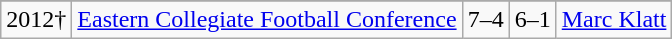<table class="wikitable">
<tr>
</tr>
<tr>
<td>2012†</td>
<td><a href='#'>Eastern Collegiate Football Conference</a></td>
<td>7–4</td>
<td>6–1</td>
<td><a href='#'>Marc Klatt</a></td>
</tr>
</table>
